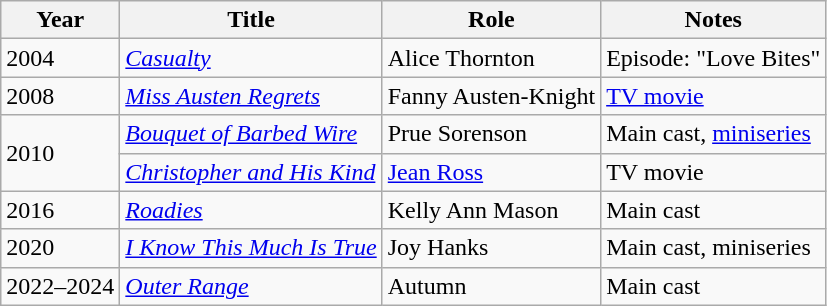<table class="wikitable sortable plainrowheaders">
<tr>
<th>Year</th>
<th>Title</th>
<th>Role</th>
<th>Notes</th>
</tr>
<tr>
<td>2004</td>
<td><em><a href='#'>Casualty</a></em></td>
<td>Alice Thornton</td>
<td>Episode: "Love Bites"</td>
</tr>
<tr>
<td>2008</td>
<td><em><a href='#'>Miss Austen Regrets</a></em></td>
<td>Fanny Austen-Knight</td>
<td><a href='#'>TV movie</a></td>
</tr>
<tr>
<td rowspan="2">2010</td>
<td><em><a href='#'>Bouquet of Barbed Wire</a></em></td>
<td>Prue Sorenson</td>
<td>Main cast, <a href='#'>miniseries</a></td>
</tr>
<tr>
<td><em><a href='#'>Christopher and His Kind</a></em></td>
<td><a href='#'>Jean Ross</a></td>
<td>TV movie</td>
</tr>
<tr>
<td>2016</td>
<td><em><a href='#'>Roadies</a></em></td>
<td>Kelly Ann Mason</td>
<td>Main cast</td>
</tr>
<tr>
<td>2020</td>
<td><em><a href='#'>I Know This Much Is True</a></em></td>
<td>Joy Hanks</td>
<td>Main cast, miniseries</td>
</tr>
<tr>
<td>2022–2024</td>
<td><em><a href='#'>Outer Range</a></em></td>
<td>Autumn</td>
<td>Main cast</td>
</tr>
</table>
